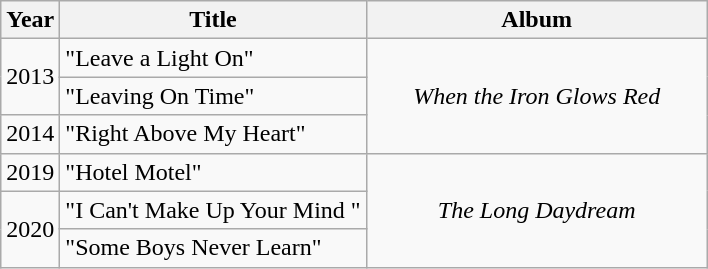<table class="wikitable" style="text-align:center;">
<tr>
<th scope="col">Year</th>
<th scope="col">Title</th>
<th scope="col" width="220">Album</th>
</tr>
<tr>
<td rowspan="2">2013</td>
<td align="left">"Leave a Light On"</td>
<td rowspan="3"><em>When the Iron Glows Red</em></td>
</tr>
<tr>
<td align="left">"Leaving On Time"</td>
</tr>
<tr>
<td>2014</td>
<td align="left">"Right Above My Heart"</td>
</tr>
<tr>
<td>2019</td>
<td align="left">"Hotel Motel"</td>
<td rowspan="3"><em>The Long Daydream</em></td>
</tr>
<tr>
<td rowspan="2">2020</td>
<td align="left">"I Can't Make Up Your Mind "</td>
</tr>
<tr>
<td align="left">"Some Boys Never Learn"</td>
</tr>
</table>
